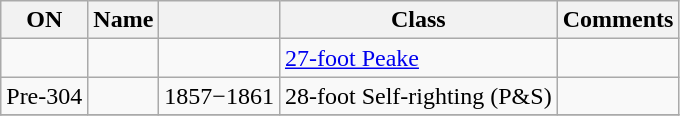<table class="wikitable">
<tr>
<th>ON</th>
<th>Name</th>
<th></th>
<th>Class</th>
<th>Comments</th>
</tr>
<tr>
<td></td>
<td></td>
<td></td>
<td><a href='#'>27-foot Peake</a></td>
<td></td>
</tr>
<tr>
<td>Pre-304</td>
<td></td>
<td>1857−1861</td>
<td>28-foot Self-righting (P&S)</td>
<td></td>
</tr>
<tr>
</tr>
</table>
